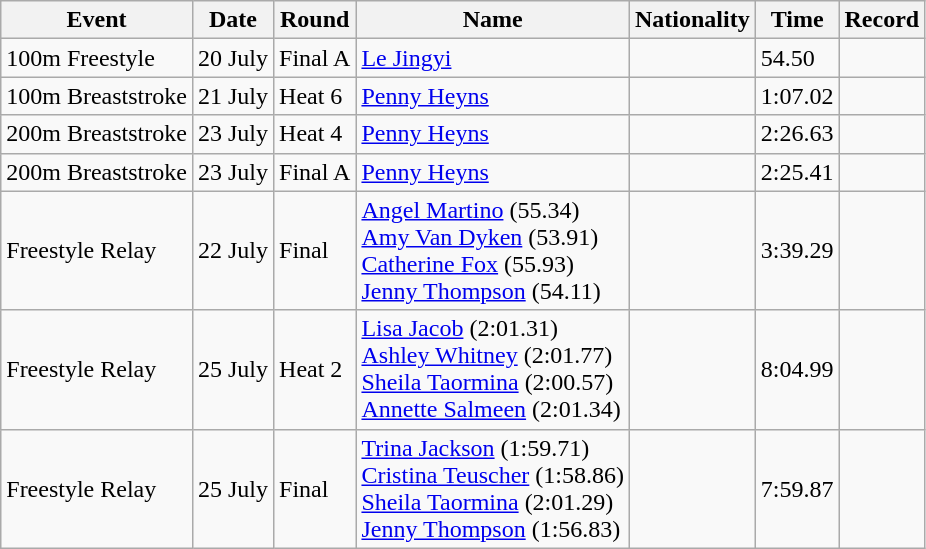<table class="wikitable sortable">
<tr>
<th>Event</th>
<th>Date</th>
<th>Round</th>
<th>Name</th>
<th>Nationality</th>
<th>Time</th>
<th>Record</th>
</tr>
<tr>
<td>100m Freestyle</td>
<td>20 July</td>
<td>Final A</td>
<td align="left"><a href='#'>Le Jingyi</a></td>
<td align="left"></td>
<td>54.50</td>
<td></td>
</tr>
<tr>
<td>100m Breaststroke</td>
<td>21 July</td>
<td>Heat 6</td>
<td align="left"><a href='#'>Penny Heyns</a></td>
<td align="left"></td>
<td>1:07.02</td>
<td></td>
</tr>
<tr>
<td>200m Breaststroke</td>
<td>23 July</td>
<td>Heat 4</td>
<td align="left"><a href='#'>Penny Heyns</a></td>
<td align="left"></td>
<td>2:26.63</td>
<td></td>
</tr>
<tr>
<td>200m Breaststroke</td>
<td>23 July</td>
<td>Final A</td>
<td align="left"><a href='#'>Penny Heyns</a></td>
<td align="left"></td>
<td>2:25.41</td>
<td></td>
</tr>
<tr>
<td> Freestyle Relay</td>
<td>22 July</td>
<td>Final</td>
<td align=left><a href='#'>Angel Martino</a> (55.34)<br><a href='#'>Amy Van Dyken</a> (53.91)<br><a href='#'>Catherine Fox</a> (55.93)<br><a href='#'>Jenny Thompson</a> (54.11)</td>
<td align=left></td>
<td>3:39.29</td>
<td></td>
</tr>
<tr>
<td> Freestyle Relay</td>
<td>25 July</td>
<td>Heat 2</td>
<td align=left><a href='#'>Lisa Jacob</a> (2:01.31)<br><a href='#'>Ashley Whitney</a> (2:01.77)<br><a href='#'>Sheila Taormina</a> (2:00.57)<br><a href='#'>Annette Salmeen</a> (2:01.34)</td>
<td align=left></td>
<td>8:04.99</td>
<td></td>
</tr>
<tr>
<td> Freestyle Relay</td>
<td>25 July</td>
<td>Final</td>
<td align=left><a href='#'>Trina Jackson</a> (1:59.71)<br><a href='#'>Cristina Teuscher</a> (1:58.86)<br><a href='#'>Sheila Taormina</a> (2:01.29)<br><a href='#'>Jenny Thompson</a> (1:56.83)</td>
<td align=left></td>
<td>7:59.87</td>
<td></td>
</tr>
</table>
